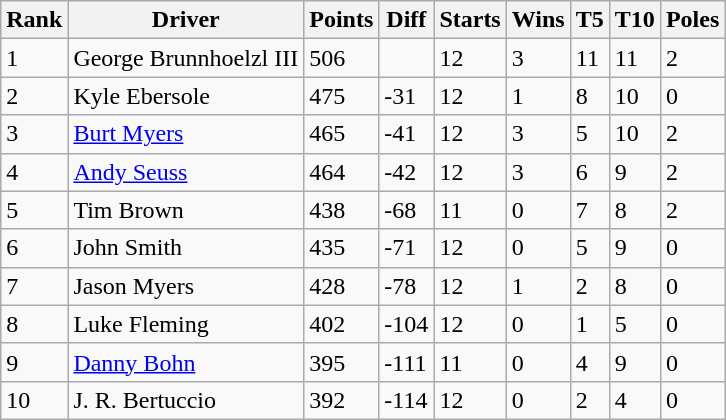<table class="wikitable">
<tr>
<th>Rank</th>
<th>Driver</th>
<th>Points</th>
<th>Diff</th>
<th>Starts</th>
<th>Wins</th>
<th>T5</th>
<th>T10</th>
<th>Poles</th>
</tr>
<tr>
<td>1</td>
<td>George Brunnhoelzl III</td>
<td>506</td>
<td></td>
<td>12</td>
<td>3</td>
<td>11</td>
<td>11</td>
<td>2</td>
</tr>
<tr>
<td>2</td>
<td>Kyle Ebersole</td>
<td>475</td>
<td>-31</td>
<td>12</td>
<td>1</td>
<td>8</td>
<td>10</td>
<td>0</td>
</tr>
<tr>
<td>3</td>
<td><a href='#'>Burt Myers</a></td>
<td>465</td>
<td>-41</td>
<td>12</td>
<td>3</td>
<td>5</td>
<td>10</td>
<td>2</td>
</tr>
<tr>
<td>4</td>
<td><a href='#'>Andy Seuss</a></td>
<td>464</td>
<td>-42</td>
<td>12</td>
<td>3</td>
<td>6</td>
<td>9</td>
<td>2</td>
</tr>
<tr>
<td>5</td>
<td>Tim Brown</td>
<td>438</td>
<td>-68</td>
<td>11</td>
<td>0</td>
<td>7</td>
<td>8</td>
<td>2</td>
</tr>
<tr>
<td>6</td>
<td>John Smith</td>
<td>435</td>
<td>-71</td>
<td>12</td>
<td>0</td>
<td>5</td>
<td>9</td>
<td>0</td>
</tr>
<tr>
<td>7</td>
<td>Jason Myers</td>
<td>428</td>
<td>-78</td>
<td>12</td>
<td>1</td>
<td>2</td>
<td>8</td>
<td>0</td>
</tr>
<tr>
<td>8</td>
<td>Luke Fleming</td>
<td>402</td>
<td>-104</td>
<td>12</td>
<td>0</td>
<td>1</td>
<td>5</td>
<td>0</td>
</tr>
<tr>
<td>9</td>
<td><a href='#'>Danny Bohn</a></td>
<td>395</td>
<td>-111</td>
<td>11</td>
<td>0</td>
<td>4</td>
<td>9</td>
<td>0</td>
</tr>
<tr>
<td>10</td>
<td>J. R. Bertuccio</td>
<td>392</td>
<td>-114</td>
<td>12</td>
<td>0</td>
<td>2</td>
<td>4</td>
<td>0</td>
</tr>
</table>
